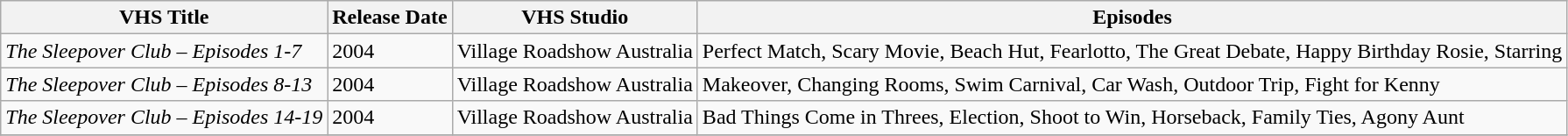<table class="wikitable">
<tr>
<th>VHS Title</th>
<th>Release Date</th>
<th>VHS Studio</th>
<th>Episodes</th>
</tr>
<tr>
<td><em>The Sleepover Club – Episodes 1-7</em></td>
<td>2004</td>
<td>Village Roadshow Australia</td>
<td>Perfect Match, Scary Movie, Beach Hut, Fearlotto, The Great Debate, Happy Birthday Rosie, Starring</td>
</tr>
<tr>
<td><em>The Sleepover Club – Episodes 8-13</em></td>
<td>2004</td>
<td>Village Roadshow Australia</td>
<td>Makeover, Changing Rooms, Swim Carnival, Car Wash, Outdoor Trip, Fight for Kenny</td>
</tr>
<tr>
<td><em>The Sleepover Club – Episodes 14-19</em></td>
<td>2004</td>
<td>Village Roadshow Australia</td>
<td>Bad Things Come in Threes, Election, Shoot to Win, Horseback, Family Ties, Agony Aunt</td>
</tr>
<tr>
</tr>
</table>
